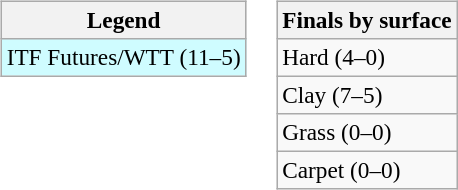<table>
<tr valign=top>
<td><br><table class=wikitable style=font-size:97%>
<tr>
<th>Legend</th>
</tr>
<tr style="background:#cffcff;">
<td>ITF Futures/WTT (11–5)</td>
</tr>
</table>
</td>
<td><br><table class=wikitable style=font-size:97%>
<tr>
<th>Finals by surface</th>
</tr>
<tr>
<td>Hard (4–0)</td>
</tr>
<tr>
<td>Clay (7–5)</td>
</tr>
<tr>
<td>Grass (0–0)</td>
</tr>
<tr>
<td>Carpet (0–0)</td>
</tr>
</table>
</td>
</tr>
</table>
